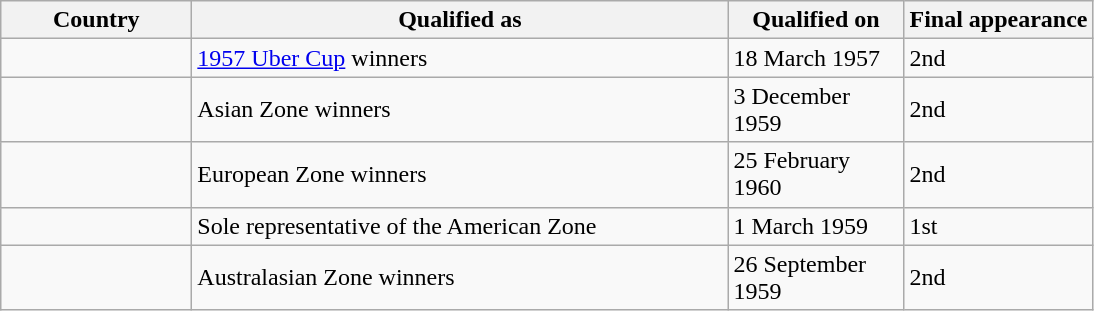<table class="sortable wikitable">
<tr>
<th width="120">Country</th>
<th width="350">Qualified as</th>
<th width="110">Qualified on</th>
<th>Final appearance</th>
</tr>
<tr>
<td></td>
<td><a href='#'>1957 Uber Cup</a> winners</td>
<td>18 March 1957</td>
<td>2nd</td>
</tr>
<tr>
<td></td>
<td>Asian Zone winners</td>
<td>3 December 1959</td>
<td>2nd</td>
</tr>
<tr>
<td></td>
<td>European Zone winners</td>
<td>25 February 1960</td>
<td>2nd</td>
</tr>
<tr>
<td></td>
<td>Sole representative of the American Zone</td>
<td>1 March 1959</td>
<td>1st</td>
</tr>
<tr>
<td></td>
<td>Australasian Zone winners</td>
<td>26 September 1959</td>
<td>2nd</td>
</tr>
</table>
